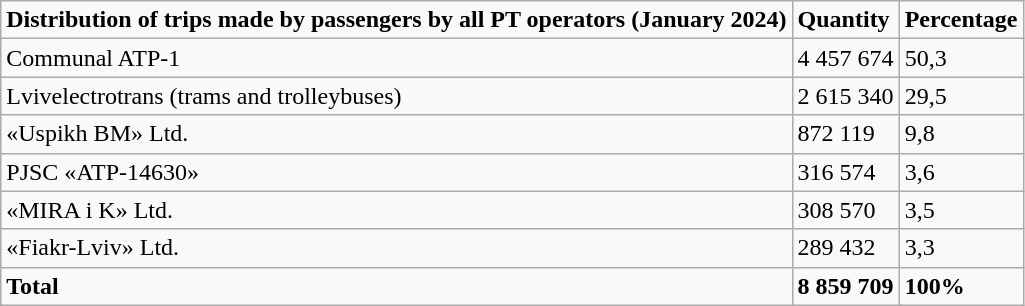<table class="wikitable">
<tr>
<td><strong>Distribution of trips made by passengers by all PT operators (January 2024)</strong></td>
<td><strong>Quantity</strong></td>
<td><strong>Percentage</strong></td>
</tr>
<tr>
<td>Communal ATP-1</td>
<td>4 457 674</td>
<td>50,3</td>
</tr>
<tr>
<td>Lvivelectrotrans (trams and trolleybuses)</td>
<td>2 615 340</td>
<td>29,5</td>
</tr>
<tr>
<td>«Uspikh BM» Ltd.</td>
<td>872 119</td>
<td>9,8</td>
</tr>
<tr>
<td>PJSC «ATP-14630»</td>
<td>316 574</td>
<td>3,6</td>
</tr>
<tr>
<td>«MIRA i K» Ltd.</td>
<td>308 570</td>
<td>3,5</td>
</tr>
<tr>
<td>«Fiakr-Lviv» Ltd.</td>
<td>289 432</td>
<td>3,3</td>
</tr>
<tr>
<td><strong>Total</strong></td>
<td><strong>8 859 709</strong></td>
<td><strong>100%</strong></td>
</tr>
</table>
